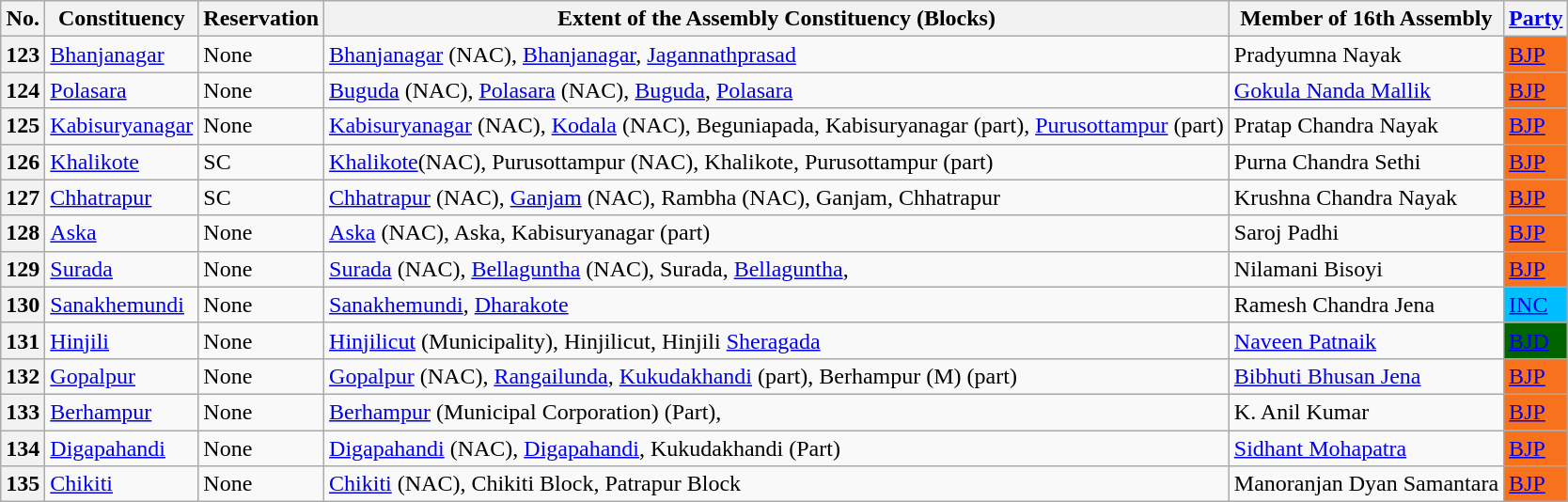<table class="wikitable sortable">
<tr>
<th>No.</th>
<th>Constituency</th>
<th>Reservation</th>
<th>Extent of the Assembly Constituency (Blocks)</th>
<th>Member of 16th Assembly</th>
<th><a href='#'>Party</a></th>
</tr>
<tr>
<th>123</th>
<td><a href='#'>Bhanjanagar</a></td>
<td>None</td>
<td><a href='#'>Bhanjanagar</a> (NAC), <a href='#'>Bhanjanagar</a>, <a href='#'>Jagannathprasad</a></td>
<td>Pradyumna Nayak</td>
<td style="background:#F8711D"><a href='#'><span>BJP</span></a></td>
</tr>
<tr>
<th>124</th>
<td><a href='#'>Polasara</a></td>
<td>None</td>
<td><a href='#'>Buguda</a> (NAC), <a href='#'>Polasara</a> (NAC), <a href='#'>Buguda</a>, <a href='#'>Polasara</a></td>
<td><a href='#'>Gokula Nanda Mallik</a></td>
<td style="background:#F8711D"><a href='#'><span>BJP</span></a></td>
</tr>
<tr>
<th>125</th>
<td><a href='#'>Kabisuryanagar</a></td>
<td>None</td>
<td><a href='#'>Kabisuryanagar</a> (NAC), <a href='#'>Kodala</a> (NAC), Beguniapada, Kabisuryanagar (part), <a href='#'>Purusottampur</a> (part)</td>
<td>Pratap Chandra Nayak</td>
<td style="background:#F8711D"><a href='#'><span>BJP</span></a></td>
</tr>
<tr>
<th>126</th>
<td><a href='#'>Khalikote</a></td>
<td>SC</td>
<td><a href='#'>Khalikote</a>(NAC), Purusottampur (NAC), Khalikote, Purusottampur (part)</td>
<td>Purna Chandra Sethi</td>
<td style="background:#F8711D"><a href='#'><span>BJP</span></a></td>
</tr>
<tr>
<th>127</th>
<td><a href='#'>Chhatrapur</a></td>
<td>SC</td>
<td><a href='#'>Chhatrapur</a> (NAC), <a href='#'>Ganjam</a> (NAC), Rambha (NAC), Ganjam, Chhatrapur</td>
<td>Krushna Chandra Nayak</td>
<td style="background:#F8711D"><a href='#'><span>BJP</span></a></td>
</tr>
<tr>
<th>128</th>
<td><a href='#'>Aska</a></td>
<td>None</td>
<td><a href='#'>Aska</a> (NAC), Aska, Kabisuryanagar (part)</td>
<td>Saroj Padhi</td>
<td style="background:#F8711D"><a href='#'><span>BJP</span></a></td>
</tr>
<tr>
<th>129</th>
<td><a href='#'>Surada</a></td>
<td>None</td>
<td><a href='#'>Surada</a> (NAC), <a href='#'>Bellaguntha</a> (NAC), Surada, <a href='#'>Bellaguntha</a>,</td>
<td>Nilamani Bisoyi</td>
<td style="background:#F8711D"><a href='#'>BJP</a></td>
</tr>
<tr>
<th>130</th>
<td><a href='#'>Sanakhemundi</a></td>
<td>None</td>
<td><a href='#'>Sanakhemundi</a>, <a href='#'>Dharakote</a></td>
<td>Ramesh Chandra Jena</td>
<td style="background:#00BFFF"><a href='#'>INC</a></td>
</tr>
<tr>
<th>131</th>
<td><a href='#'>Hinjili</a></td>
<td>None</td>
<td><a href='#'>Hinjilicut</a> (Municipality), Hinjilicut, Hinjili <a href='#'>Sheragada</a></td>
<td><a href='#'>Naveen Patnaik</a></td>
<td style="background:#006400;"><a href='#'><span>BJD</span></a></td>
</tr>
<tr>
<th>132</th>
<td><a href='#'>Gopalpur</a></td>
<td>None</td>
<td><a href='#'>Gopalpur</a> (NAC), <a href='#'>Rangailunda</a>, <a href='#'>Kukudakhandi</a> (part), Berhampur (M) (part)</td>
<td><a href='#'>Bibhuti Bhusan Jena</a></td>
<td style="background:#F8711D"><a href='#'><span>BJP</span></a></td>
</tr>
<tr>
<th>133</th>
<td><a href='#'>Berhampur</a></td>
<td>None</td>
<td><a href='#'>Berhampur</a> (Municipal Corporation) (Part),</td>
<td>K. Anil Kumar</td>
<td style="background:#F8711D"><a href='#'><span>BJP</span></a></td>
</tr>
<tr>
<th>134</th>
<td><a href='#'>Digapahandi</a></td>
<td>None</td>
<td><a href='#'>Digapahandi</a> (NAC), <a href='#'>Digapahandi</a>, Kukudakhandi (Part)</td>
<td><a href='#'>Sidhant Mohapatra</a></td>
<td style="background:#F8711D"><a href='#'><span>BJP</span></a></td>
</tr>
<tr>
<th>135</th>
<td><a href='#'>Chikiti</a></td>
<td>None</td>
<td><a href='#'>Chikiti</a> (NAC), Chikiti Block, Patrapur Block</td>
<td>Manoranjan Dyan Samantara</td>
<td style="background:#F8711D"><a href='#'><span>BJP</span></a></td>
</tr>
</table>
